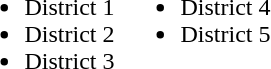<table border="0">
<tr>
<td valign="top"><br><ul><li>District 1</li><li>District 2</li><li>District 3</li></ul></td>
<td valign="top"><br><ul><li>District 4</li><li>District 5</li></ul></td>
</tr>
</table>
